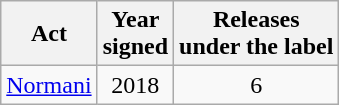<table class="wikitable">
<tr>
<th>Act</th>
<th>Year <br>signed</th>
<th>Releases <br>under the label</th>
</tr>
<tr>
<td><a href='#'>Normani</a></td>
<td style="text-align:center;">2018</td>
<td style="text-align:center;">6</td>
</tr>
</table>
